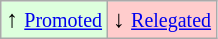<table class="wikitable" align="center">
<tr>
<td bgcolor="#ddffdd">↑ <small><a href='#'>Promoted</a></small></td>
<td bgcolor="#ffcccc">↓ <small><a href='#'>Relegated</a></small></td>
</tr>
</table>
